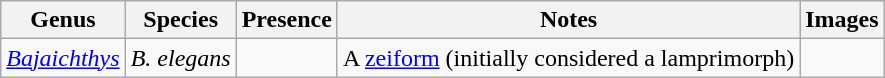<table class="wikitable" align="center">
<tr>
<th>Genus</th>
<th>Species</th>
<th>Presence</th>
<th>Notes</th>
<th>Images</th>
</tr>
<tr>
<td><em><a href='#'>Bajaichthys</a></em></td>
<td><em>B. elegans</em></td>
<td></td>
<td>A <a href='#'>zeiform</a> (initially considered a lamprimorph)</td>
<td></td>
</tr>
</table>
